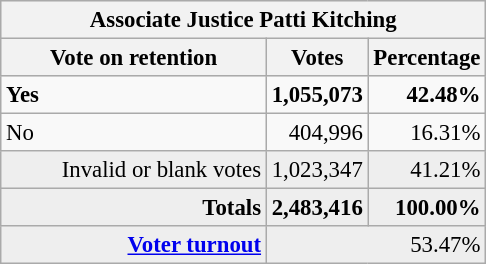<table class="wikitable" style="font-size: 95%;">
<tr style="background-color:#E9E9E9">
<th colspan="3">Associate Justice Patti Kitching</th>
</tr>
<tr bgcolor="#EEEEEE" align="center">
<th style="width: 170px">Vote on retention</th>
<th style="width: 50px">Votes</th>
<th style="width: 40px">Percentage</th>
</tr>
<tr>
<td><strong>Yes</strong></td>
<td align="right"><strong>1,055,073</strong></td>
<td align="right"><strong>42.48%</strong></td>
</tr>
<tr>
<td>No</td>
<td align="right">404,996</td>
<td align="right">16.31%</td>
</tr>
<tr bgcolor="#EEEEEE">
<td align="right">Invalid or blank votes</td>
<td align="right">1,023,347</td>
<td align="right">41.21%</td>
</tr>
<tr bgcolor="#EEEEEE">
<td align="right"><strong>Totals</strong></td>
<td align="right"><strong>2,483,416</strong></td>
<td align="right"><strong>100.00%</strong></td>
</tr>
<tr bgcolor="#EEEEEE">
<td align="right"><strong><a href='#'>Voter turnout</a></strong></td>
<td colspan="2" align="right">53.47%</td>
</tr>
</table>
